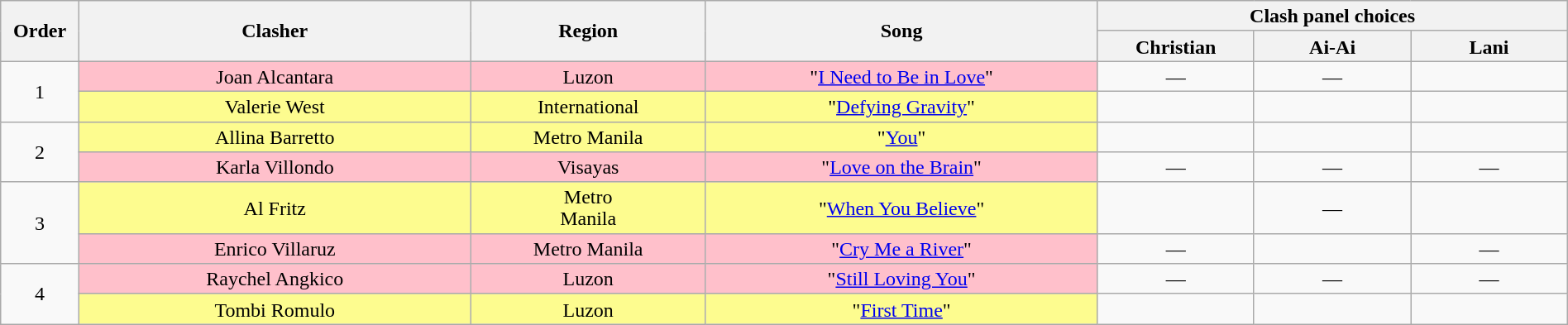<table class="wikitable" style="text-align:center; line-height:17px; width:100%;">
<tr>
<th rowspan="2" width="5%">Order</th>
<th rowspan="2" width="25%">Clasher</th>
<th rowspan="2">Region</th>
<th rowspan="2" width="25%">Song</th>
<th colspan="3" width="30%">Clash panel choices</th>
</tr>
<tr>
<th width="10%">Christian</th>
<th width="10%">Ai-Ai</th>
<th width="10%">Lani</th>
</tr>
<tr>
<td rowspan="2">1</td>
<td style="background:pink;">Joan Alcantara</td>
<td style="background:pink;">Luzon</td>
<td style="background:pink;">"<a href='#'>I Need to Be in Love</a>"</td>
<td>—</td>
<td>—</td>
<td></td>
</tr>
<tr>
<td style="background:#fdfc8f;">Valerie West</td>
<td style="background:#fdfc8f;">International</td>
<td style="background:#fdfc8f;">"<a href='#'>Defying Gravity</a>"</td>
<td><strong></strong></td>
<td><strong></strong></td>
<td></td>
</tr>
<tr>
<td rowspan="2">2</td>
<td style="background:#fdfc8f;">Allina Barretto</td>
<td style="background:#fdfc8f;">Metro Manila</td>
<td style="background:#fdfc8f;">"<a href='#'>You</a>"</td>
<td><strong></strong></td>
<td><strong></strong></td>
<td><strong></strong></td>
</tr>
<tr>
<td style="background:pink;">Karla Villondo</td>
<td style="background:pink;">Visayas</td>
<td style="background:pink;">"<a href='#'>Love on the Brain</a>"</td>
<td>—</td>
<td>—</td>
<td>—</td>
</tr>
<tr>
<td rowspan="2">3</td>
<td style="background:#fdfc8f;">Al Fritz</td>
<td style="background:#fdfc8f;">Metro<br>Manila</td>
<td style="background:#fdfc8f;">"<a href='#'>When You Believe</a>"</td>
<td><strong></strong></td>
<td>—</td>
<td><strong></strong></td>
</tr>
<tr>
<td style="background:pink;">Enrico Villaruz</td>
<td style="background:pink;">Metro Manila</td>
<td style="background:pink;">"<a href='#'>Cry Me a River</a>"</td>
<td>—</td>
<td><strong></strong></td>
<td>—</td>
</tr>
<tr>
<td rowspan="2">4</td>
<td style="background:pink;">Raychel Angkico</td>
<td style="background:pink;">Luzon</td>
<td style="background:pink;">"<a href='#'>Still Loving You</a>"</td>
<td>—</td>
<td>—</td>
<td>—</td>
</tr>
<tr>
<td style="background:#fdfc8f;">Tombi Romulo</td>
<td style="background:#fdfc8f;">Luzon</td>
<td style="background:#fdfc8f;">"<a href='#'>First Time</a>"</td>
<td><strong></strong></td>
<td><strong></strong></td>
<td><strong></strong></td>
</tr>
</table>
